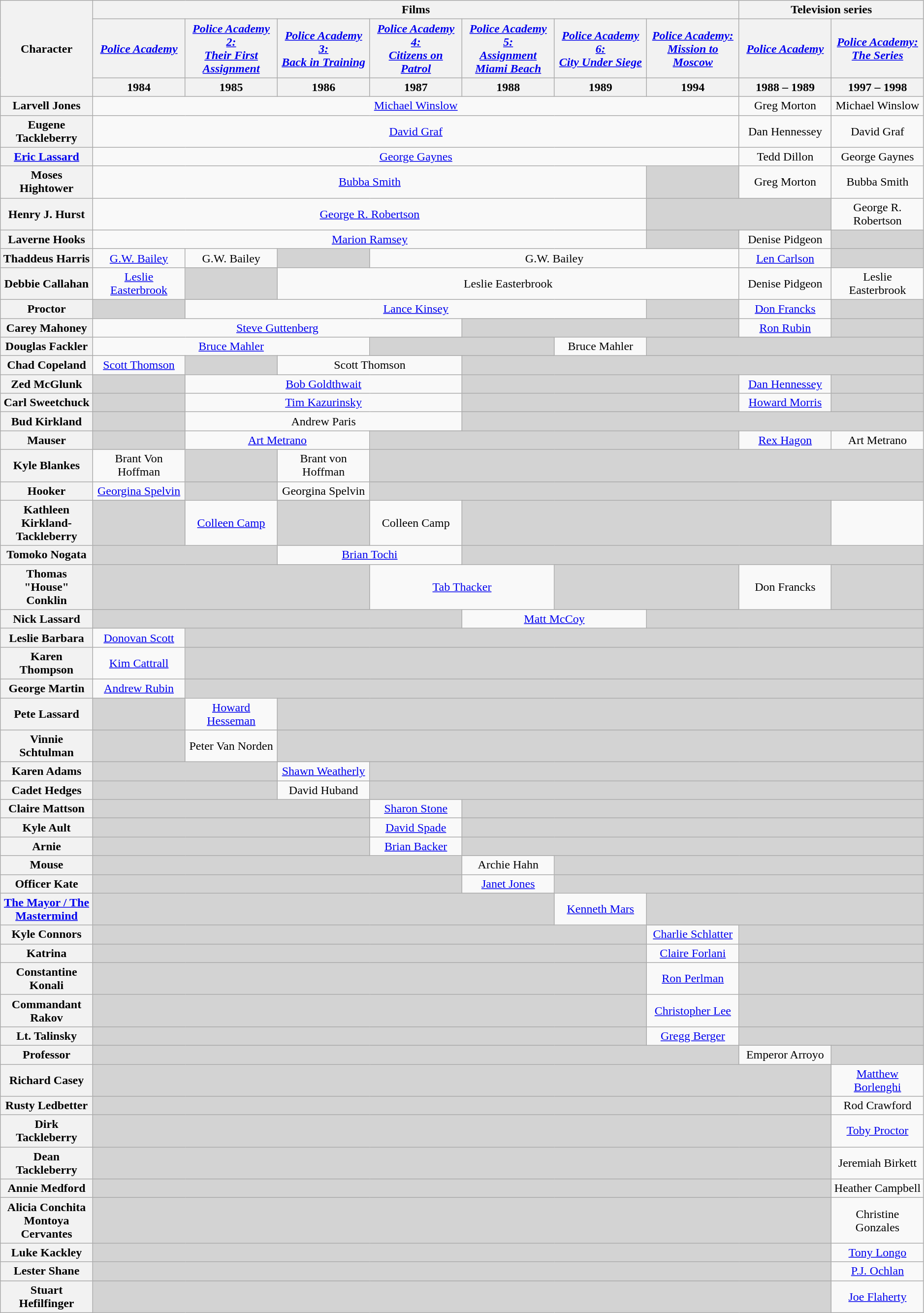<table class="wikitable sortable"  style="text-align:center; width:99%;">
<tr>
<th rowspan="3" style="width:10%;">Character</th>
<th colspan="7" style="text-align:center;">Films</th>
<th colspan="2">Television series</th>
</tr>
<tr>
<th style="text-align:center; width:10%;"><em><a href='#'>Police Academy</a></em></th>
<th style="text-align:center; width:10%;"><em><a href='#'>Police Academy 2:<br> Their First Assignment</a></em></th>
<th style="text-align:center; width:10%;"><em><a href='#'>Police Academy 3:<br> Back in Training</a></em></th>
<th style="text-align:center; width:10%;"><em><a href='#'>Police Academy 4:<br> Citizens on Patrol</a></em></th>
<th style="text-align:center; width:10%;"><em><a href='#'>Police Academy 5:<br> Assignment Miami Beach</a></em></th>
<th style="text-align:center; width:10%;"><em><a href='#'>Police Academy 6:<br> City Under Siege</a></em></th>
<th style="text-align:center; width:10%;"><em><a href='#'>Police Academy:<br> Mission to Moscow</a></em></th>
<th style="text-align:center; width:10%;"><em><a href='#'>Police Academy</a></em></th>
<th style="text-align:center; width:10%;"><em><a href='#'>Police Academy:<br> The Series</a></em></th>
</tr>
<tr>
<th>1984</th>
<th>1985</th>
<th>1986</th>
<th>1987</th>
<th>1988</th>
<th>1989</th>
<th>1994</th>
<th>1988 – 1989</th>
<th>1997 – 1998</th>
</tr>
<tr>
<th>Larvell Jones</th>
<td colspan="7"><a href='#'>Michael Winslow</a></td>
<td>Greg Morton</td>
<td>Michael Winslow</td>
</tr>
<tr>
<th>Eugene Tackleberry</th>
<td colspan="7"><a href='#'>David Graf</a></td>
<td>Dan Hennessey</td>
<td>David Graf</td>
</tr>
<tr>
<th><a href='#'>Eric Lassard</a></th>
<td colspan="7"><a href='#'>George Gaynes</a></td>
<td>Tedd Dillon</td>
<td>George Gaynes</td>
</tr>
<tr>
<th>Moses Hightower</th>
<td colspan="6"><a href='#'>Bubba Smith</a></td>
<td style="background:#d3d3d3;"></td>
<td>Greg Morton</td>
<td>Bubba Smith</td>
</tr>
<tr>
<th>Henry J. Hurst</th>
<td colspan="6"><a href='#'>George R. Robertson</a></td>
<td colspan="2" style="background:#d3d3d3;"></td>
<td>George R. Robertson</td>
</tr>
<tr>
<th>Laverne Hooks</th>
<td colspan="6"><a href='#'>Marion Ramsey</a></td>
<td style="background:#d3d3d3;"></td>
<td>Denise Pidgeon</td>
<td style="background:#d3d3d3;"></td>
</tr>
<tr>
<th>Thaddeus Harris</th>
<td><a href='#'>G.W. Bailey</a></td>
<td>G.W. Bailey<br></td>
<td style="background:#d3d3d3;"></td>
<td colspan="4">G.W. Bailey</td>
<td><a href='#'>Len Carlson</a></td>
<td style="background:#d3d3d3;"></td>
</tr>
<tr>
<th>Debbie Callahan</th>
<td><a href='#'>Leslie Easterbrook</a></td>
<td style="background:#d3d3d3;"></td>
<td colspan="5">Leslie Easterbrook</td>
<td>Denise Pidgeon</td>
<td>Leslie Easterbrook</td>
</tr>
<tr>
<th>Proctor</th>
<td style="background:#d3d3d3;"></td>
<td colspan="5"><a href='#'>Lance Kinsey</a></td>
<td style="background:#d3d3d3;"></td>
<td><a href='#'>Don Francks</a></td>
<td style="background:#d3d3d3;"></td>
</tr>
<tr>
<th>Carey Mahoney</th>
<td colspan="4"><a href='#'>Steve Guttenberg</a></td>
<td colspan="3" style="background:#d3d3d3;"></td>
<td><a href='#'>Ron Rubin</a></td>
<td style="background:#d3d3d3;"></td>
</tr>
<tr>
<th>Douglas Fackler</th>
<td colspan="3"><a href='#'>Bruce Mahler</a></td>
<td colspan="2" style="background:#d3d3d3;"></td>
<td>Bruce Mahler</td>
<td colspan="3" style="background:#d3d3d3;"></td>
</tr>
<tr>
<th>Chad Copeland</th>
<td><a href='#'>Scott Thomson</a></td>
<td style="background:#d3d3d3;"></td>
<td colspan="2">Scott Thomson</td>
<td colspan="5" style="background:#d3d3d3;"></td>
</tr>
<tr>
<th>Zed McGlunk</th>
<td style="background:#d3d3d3;"></td>
<td colspan="3"><a href='#'>Bob Goldthwait</a></td>
<td colspan="3" style="background:#d3d3d3;"></td>
<td><a href='#'>Dan Hennessey</a></td>
<td style="background:#d3d3d3;"></td>
</tr>
<tr>
<th>Carl Sweetchuck</th>
<td style="background:#d3d3d3;"></td>
<td colspan="3"><a href='#'>Tim Kazurinsky</a></td>
<td colspan="3" style="background:#d3d3d3;"></td>
<td><a href='#'>Howard Morris</a></td>
<td style="background:#d3d3d3;"></td>
</tr>
<tr>
<th>Bud Kirkland</th>
<td style="background:#d3d3d3;"></td>
<td colspan="3">Andrew Paris</td>
<td colspan="5" style="background:#d3d3d3;"></td>
</tr>
<tr>
<th>Mauser</th>
<td style="background:#d3d3d3;"></td>
<td colspan="2"><a href='#'>Art Metrano</a></td>
<td colspan="4" style="background:#d3d3d3;"></td>
<td><a href='#'>Rex Hagon</a><br></td>
<td>Art Metrano<br></td>
</tr>
<tr>
<th>Kyle Blankes</th>
<td>Brant Von Hoffman</td>
<td style="background:#d3d3d3;"></td>
<td>Brant von Hoffman</td>
<td colspan="6" style="background:#d3d3d3;"></td>
</tr>
<tr>
<th>Hooker</th>
<td><a href='#'>Georgina Spelvin</a></td>
<td style="background:#d3d3d3;"></td>
<td>Georgina Spelvin</td>
<td colspan="6" style="background:#d3d3d3;"></td>
</tr>
<tr>
<th>Kathleen Kirkland-Tackleberry</th>
<td style="background:#d3d3d3;"></td>
<td><a href='#'>Colleen Camp</a></td>
<td style="background:#d3d3d3;"></td>
<td>Colleen Camp</td>
<td colspan="4" style="background:#d3d3d3;"></td>
<td><br></td>
</tr>
<tr>
<th>Tomoko Nogata</th>
<td colspan="2" style="background:#d3d3d3;"></td>
<td colspan="2"><a href='#'>Brian Tochi</a></td>
<td colspan="5" style="background:#d3d3d3;"></td>
</tr>
<tr>
<th>Thomas "House" Conklin</th>
<td colspan="3" style="background:#d3d3d3;"></td>
<td colspan="2"><a href='#'>Tab Thacker</a></td>
<td colspan="2" style="background:#d3d3d3;"></td>
<td>Don Francks</td>
<td style="background:#d3d3d3;"></td>
</tr>
<tr>
<th>Nick Lassard</th>
<td colspan="4" style="background:#d3d3d3;"></td>
<td colspan="2"><a href='#'>Matt McCoy</a></td>
<td colspan="3" style="background:#d3d3d3;"></td>
</tr>
<tr>
<th>Leslie Barbara</th>
<td><a href='#'>Donovan Scott</a></td>
<td colspan="8" style="background:#d3d3d3;"></td>
</tr>
<tr>
<th>Karen Thompson</th>
<td><a href='#'>Kim Cattrall</a></td>
<td colspan="8" style="background:#d3d3d3;"></td>
</tr>
<tr>
<th>George Martin</th>
<td><a href='#'>Andrew Rubin</a></td>
<td colspan="8" style="background:#d3d3d3;"></td>
</tr>
<tr>
<th>Pete Lassard</th>
<td style="background:#d3d3d3;"></td>
<td><a href='#'>Howard Hesseman</a></td>
<td colspan="7" style="background:#d3d3d3;"></td>
</tr>
<tr>
<th>Vinnie Schtulman</th>
<td style="background:#d3d3d3;"></td>
<td>Peter Van Norden</td>
<td colspan="7" style="background:#d3d3d3;"></td>
</tr>
<tr>
<th>Karen Adams</th>
<td colspan="2" style="background:#d3d3d3;"></td>
<td><a href='#'>Shawn Weatherly</a></td>
<td colspan="6" style="background:#d3d3d3;"></td>
</tr>
<tr>
<th>Cadet Hedges</th>
<td colspan="2" style="background:#d3d3d3;"></td>
<td>David Huband</td>
<td colspan="6" style="background:#d3d3d3;"></td>
</tr>
<tr>
<th>Claire Mattson</th>
<td colspan="3" style="background:#d3d3d3;"></td>
<td><a href='#'>Sharon Stone</a></td>
<td colspan="5" style="background:#d3d3d3;"></td>
</tr>
<tr>
<th>Kyle Ault</th>
<td colspan="3" style="background:#d3d3d3;"></td>
<td><a href='#'>David Spade</a></td>
<td colspan="5" style="background:#d3d3d3;"></td>
</tr>
<tr>
<th>Arnie</th>
<td colspan="3" style="background:#d3d3d3;"></td>
<td><a href='#'>Brian Backer</a></td>
<td colspan="5" style="background:#d3d3d3;"></td>
</tr>
<tr>
<th>Mouse</th>
<td colspan="4" style="background:#d3d3d3;"></td>
<td>Archie Hahn</td>
<td colspan="4" style="background:#d3d3d3;"></td>
</tr>
<tr>
<th>Officer Kate</th>
<td colspan="4" style="background:#d3d3d3;"></td>
<td><a href='#'>Janet Jones</a></td>
<td colspan="4" style="background:#d3d3d3;"></td>
</tr>
<tr>
<th><a href='#'>The Mayor / The Mastermind</a></th>
<td colspan="5" style="background:#d3d3d3;"></td>
<td><a href='#'>Kenneth Mars</a></td>
<td colspan="3" style="background:#d3d3d3;"></td>
</tr>
<tr>
<th>Kyle Connors</th>
<td colspan="6" style="background:#d3d3d3;"></td>
<td><a href='#'>Charlie Schlatter</a></td>
<td colspan="2" style="background:#d3d3d3;"></td>
</tr>
<tr>
<th>Katrina</th>
<td colspan="6" style="background:#d3d3d3;"></td>
<td><a href='#'>Claire Forlani</a></td>
<td colspan="2" style="background:#d3d3d3;"></td>
</tr>
<tr>
<th>Constantine Konali</th>
<td colspan="6" style="background:#d3d3d3;"></td>
<td><a href='#'>Ron Perlman</a></td>
<td colspan="2" style="background:#d3d3d3;"></td>
</tr>
<tr>
<th>Commandant Rakov</th>
<td colspan="6" style="background:#d3d3d3;"></td>
<td><a href='#'>Christopher Lee</a></td>
<td colspan="2" style="background:#d3d3d3;"></td>
</tr>
<tr>
<th>Lt. Talinsky</th>
<td colspan="6" style="background:#d3d3d3;"></td>
<td><a href='#'>Gregg Berger</a></td>
<td colspan="2" style="background:#d3d3d3;"></td>
</tr>
<tr>
<th>Professor</th>
<td colspan="7" style="background:#d3d3d3;"></td>
<td>Emperor Arroyo</td>
<td style="background:#d3d3d3;"></td>
</tr>
<tr>
<th>Richard Casey</th>
<td colspan="8" style="background:#d3d3d3;"></td>
<td><a href='#'>Matthew Borlenghi</a></td>
</tr>
<tr>
<th>Rusty Ledbetter</th>
<td colspan="8" style="background:#d3d3d3;"></td>
<td>Rod Crawford</td>
</tr>
<tr>
<th>Dirk Tackleberry</th>
<td colspan="8" style="background:#d3d3d3;"></td>
<td><a href='#'>Toby Proctor</a></td>
</tr>
<tr>
<th>Dean Tackleberry</th>
<td colspan="8" style="background:#d3d3d3;"></td>
<td>Jeremiah Birkett</td>
</tr>
<tr>
<th>Annie Medford</th>
<td colspan="8" style="background:#d3d3d3;"></td>
<td>Heather Campbell</td>
</tr>
<tr>
<th>Alicia Conchita Montoya Cervantes</th>
<td colspan="8" style="background:#d3d3d3;"></td>
<td>Christine Gonzales</td>
</tr>
<tr>
<th>Luke Kackley</th>
<td colspan="8" style="background:#d3d3d3;"></td>
<td><a href='#'>Tony Longo</a></td>
</tr>
<tr>
<th>Lester Shane</th>
<td colspan="8" style="background:#d3d3d3;"></td>
<td><a href='#'>P.J. Ochlan</a></td>
</tr>
<tr>
<th>Stuart Hefilfinger</th>
<td colspan="8" style="background:#d3d3d3;"></td>
<td><a href='#'>Joe Flaherty</a></td>
</tr>
</table>
